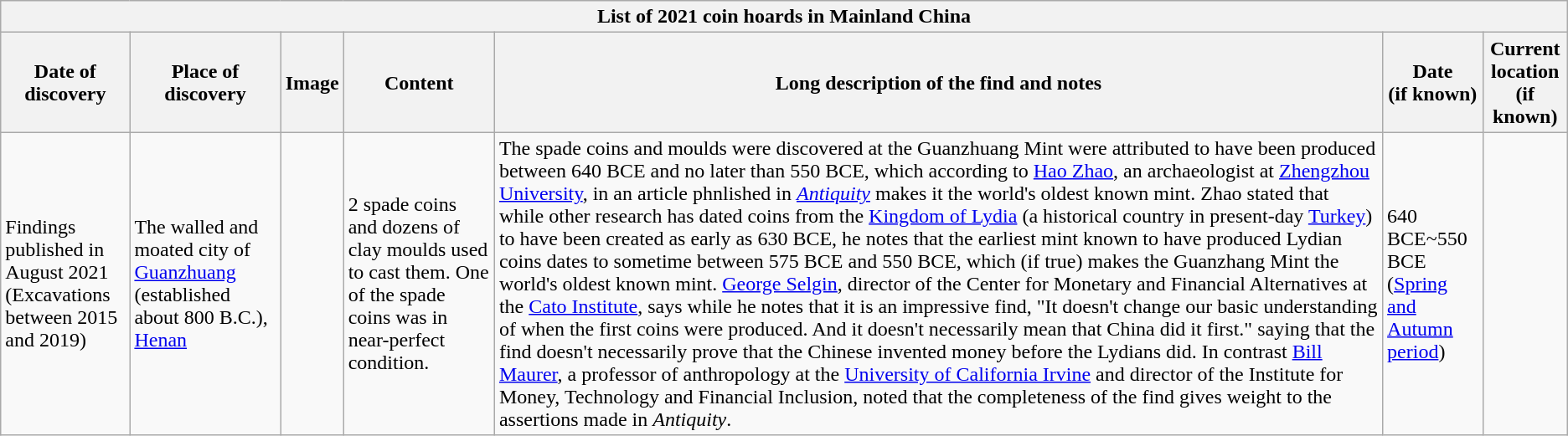<table class="wikitable" style="font-size: 100%">
<tr>
<th colspan=7>List of 2021 coin hoards in Mainland China</th>
</tr>
<tr>
<th>Date of discovery</th>
<th>Place of discovery</th>
<th>Image</th>
<th>Content</th>
<th>Long description of the find and notes</th>
<th>Date<br>(if known)</th>
<th>Current location<br>(if known)</th>
</tr>
<tr>
<td>Findings published in August 2021<br>(Excavations between 2015 and 2019)</td>
<td>The walled and moated city of <a href='#'>Guanzhuang</a> (established about 800 B.C.), <a href='#'>Henan</a></td>
<td></td>
<td>2 spade coins and dozens of clay moulds used to cast them. One of the spade coins was in near-perfect condition.</td>
<td>The spade coins and moulds were discovered at the Guanzhuang Mint were attributed to have been produced between 640 BCE and no later than 550 BCE, which according to <a href='#'>Hao Zhao</a>, an archaeologist at <a href='#'>Zhengzhou University</a>, in an article phnlished in <em><a href='#'>Antiquity</a></em> makes it the world's oldest known mint. Zhao stated that while other research has dated coins from the <a href='#'>Kingdom of Lydia</a> (a historical country in present-day <a href='#'>Turkey</a>) to have been created as early as 630 BCE, he notes that the earliest mint known to have produced Lydian coins dates to sometime between 575 BCE and 550 BCE, which (if true) makes the Guanzhang Mint the world's oldest known mint. <a href='#'>George Selgin</a>, director of the Center for Monetary and Financial Alternatives at the <a href='#'>Cato Institute</a>, says while he notes that it is an impressive find, "It doesn't change our basic understanding of when the first coins were produced. And it doesn't necessarily mean that China did it first." saying that the find doesn't necessarily prove that the Chinese invented money before the Lydians did. In contrast <a href='#'>Bill Maurer</a>, a professor of anthropology at the <a href='#'>University of California Irvine</a> and director of the Institute for Money, Technology and Financial Inclusion, noted that the completeness of the find gives weight to the assertions made in <em>Antiquity</em>.</td>
<td>640 BCE~550 BCE<br>(<a href='#'>Spring and Autumn period</a>)</td>
<td></td>
</tr>
</table>
